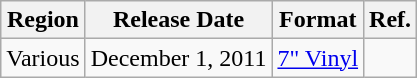<table class="wikitable">
<tr>
<th>Region</th>
<th>Release Date</th>
<th>Format</th>
<th>Ref.</th>
</tr>
<tr>
<td>Various</td>
<td>December 1, 2011</td>
<td><a href='#'>7" Vinyl</a></td>
<td></td>
</tr>
</table>
